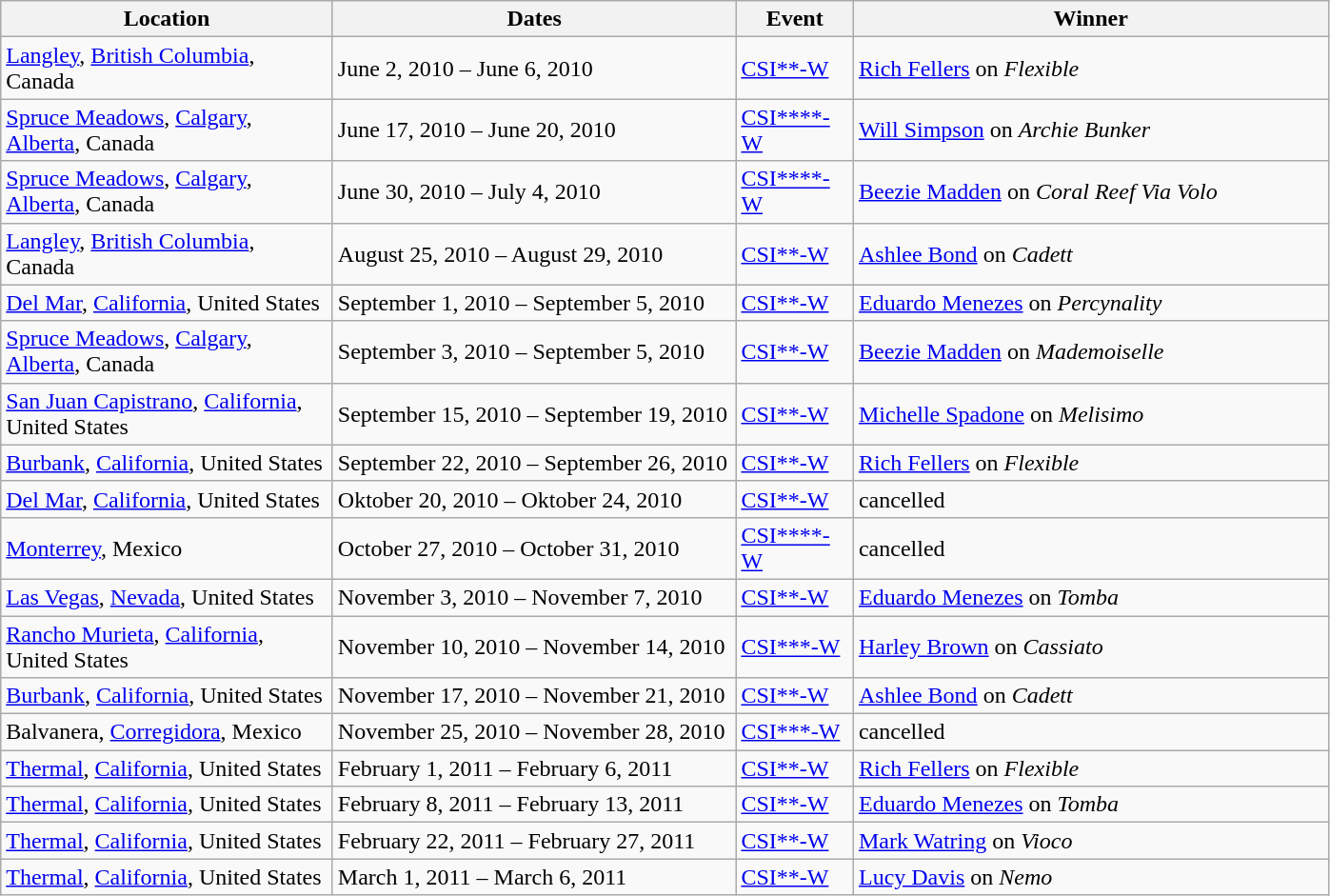<table class="wikitable">
<tr>
<th width=225>Location</th>
<th width=275>Dates</th>
<th width=75>Event</th>
<th width=325>Winner</th>
</tr>
<tr>
<td> <a href='#'>Langley</a>, <a href='#'>British Columbia</a>, Canada</td>
<td>June 2, 2010 – June 6, 2010</td>
<td><a href='#'>CSI**-W</a></td>
<td> <a href='#'>Rich Fellers</a> on <em>Flexible</em></td>
</tr>
<tr>
<td> <a href='#'>Spruce Meadows</a>, <a href='#'>Calgary</a>, <a href='#'>Alberta</a>, Canada</td>
<td>June 17, 2010 – June 20, 2010</td>
<td><a href='#'>CSI****-W</a></td>
<td> <a href='#'>Will Simpson</a> on <em>Archie Bunker</em></td>
</tr>
<tr>
<td> <a href='#'>Spruce Meadows</a>, <a href='#'>Calgary</a>, <a href='#'>Alberta</a>, Canada</td>
<td>June 30, 2010 – July 4, 2010</td>
<td><a href='#'>CSI****-W</a></td>
<td> <a href='#'>Beezie Madden</a> on <em>Coral Reef Via Volo</em></td>
</tr>
<tr>
<td> <a href='#'>Langley</a>, <a href='#'>British Columbia</a>, Canada</td>
<td>August 25, 2010 – August 29, 2010</td>
<td><a href='#'>CSI**-W</a></td>
<td> <a href='#'>Ashlee Bond</a> on <em>Cadett</em></td>
</tr>
<tr>
<td> <a href='#'>Del Mar</a>, <a href='#'>California</a>, United States</td>
<td>September 1, 2010 – September 5, 2010</td>
<td><a href='#'>CSI**-W</a></td>
<td> <a href='#'>Eduardo Menezes</a> on <em>Percynality</em></td>
</tr>
<tr>
<td> <a href='#'>Spruce Meadows</a>, <a href='#'>Calgary</a>, <a href='#'>Alberta</a>, Canada</td>
<td>September 3, 2010 – September 5, 2010</td>
<td><a href='#'>CSI**-W</a></td>
<td> <a href='#'>Beezie Madden</a> on <em>Mademoiselle</em></td>
</tr>
<tr>
<td> <a href='#'>San Juan Capistrano</a>, <a href='#'>California</a>, United States</td>
<td>September 15, 2010 – September 19, 2010</td>
<td><a href='#'>CSI**-W</a></td>
<td> <a href='#'>Michelle Spadone</a> on <em>Melisimo</em></td>
</tr>
<tr>
<td> <a href='#'>Burbank</a>, <a href='#'>California</a>, United States</td>
<td>September 22, 2010 – September 26, 2010</td>
<td><a href='#'>CSI**-W</a></td>
<td> <a href='#'>Rich Fellers</a> on <em>Flexible</em></td>
</tr>
<tr>
<td> <a href='#'>Del Mar</a>, <a href='#'>California</a>, United States</td>
<td>Oktober 20, 2010 – Oktober 24, 2010</td>
<td><a href='#'>CSI**-W</a></td>
<td>cancelled</td>
</tr>
<tr>
<td> <a href='#'>Monterrey</a>, Mexico</td>
<td>October 27, 2010 – October 31, 2010</td>
<td><a href='#'>CSI****-W</a></td>
<td>cancelled</td>
</tr>
<tr>
<td> <a href='#'>Las Vegas</a>, <a href='#'>Nevada</a>, United States</td>
<td>November 3, 2010 – November 7, 2010</td>
<td><a href='#'>CSI**-W</a></td>
<td> <a href='#'>Eduardo Menezes</a> on <em>Tomba</em></td>
</tr>
<tr>
<td> <a href='#'>Rancho Murieta</a>, <a href='#'>California</a>, United States</td>
<td>November 10, 2010 – November 14, 2010</td>
<td><a href='#'>CSI***-W</a></td>
<td> <a href='#'>Harley Brown</a> on <em>Cassiato</em></td>
</tr>
<tr>
<td> <a href='#'>Burbank</a>, <a href='#'>California</a>, United States</td>
<td>November 17, 2010 – November 21, 2010</td>
<td><a href='#'>CSI**-W</a></td>
<td> <a href='#'>Ashlee Bond</a> on <em>Cadett</em></td>
</tr>
<tr>
<td> Balvanera, <a href='#'>Corregidora</a>, Mexico</td>
<td>November 25, 2010 – November 28, 2010</td>
<td><a href='#'>CSI***-W</a></td>
<td>cancelled</td>
</tr>
<tr>
<td> <a href='#'>Thermal</a>, <a href='#'>California</a>, United States</td>
<td>February 1, 2011 – February 6, 2011</td>
<td><a href='#'>CSI**-W</a></td>
<td> <a href='#'>Rich Fellers</a> on <em>Flexible</em></td>
</tr>
<tr>
<td> <a href='#'>Thermal</a>, <a href='#'>California</a>, United States</td>
<td>February 8, 2011 – February 13, 2011</td>
<td><a href='#'>CSI**-W</a></td>
<td> <a href='#'>Eduardo Menezes</a> on <em>Tomba</em></td>
</tr>
<tr>
<td> <a href='#'>Thermal</a>, <a href='#'>California</a>, United States</td>
<td>February 22, 2011 – February 27, 2011</td>
<td><a href='#'>CSI**-W</a></td>
<td> <a href='#'>Mark Watring</a> on <em>Vioco</em></td>
</tr>
<tr>
<td> <a href='#'>Thermal</a>, <a href='#'>California</a>, United States</td>
<td>March 1, 2011 – March 6, 2011</td>
<td><a href='#'>CSI**-W</a></td>
<td> <a href='#'>Lucy Davis</a> on <em>Nemo</em></td>
</tr>
</table>
